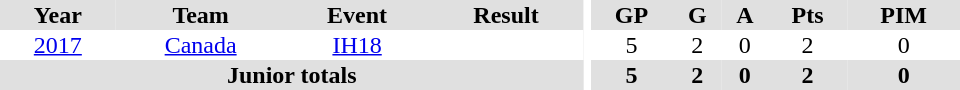<table border="0" cellpadding="1" cellspacing="0" ID="Table3" style="text-align:center; width:40em;">
<tr bgcolor="#e0e0e0">
<th>Year</th>
<th>Team</th>
<th>Event</th>
<th>Result</th>
<th rowspan="99" bgcolor="#ffffff"></th>
<th>GP</th>
<th>G</th>
<th>A</th>
<th>Pts</th>
<th>PIM</th>
</tr>
<tr>
<td><a href='#'>2017</a></td>
<td><a href='#'>Canada</a></td>
<td><a href='#'>IH18</a></td>
<td></td>
<td>5</td>
<td>2</td>
<td>0</td>
<td>2</td>
<td>0</td>
</tr>
<tr bgcolor="#e0e0e0">
<th colspan="4">Junior totals</th>
<th>5</th>
<th>2</th>
<th>0</th>
<th>2</th>
<th>0</th>
</tr>
</table>
